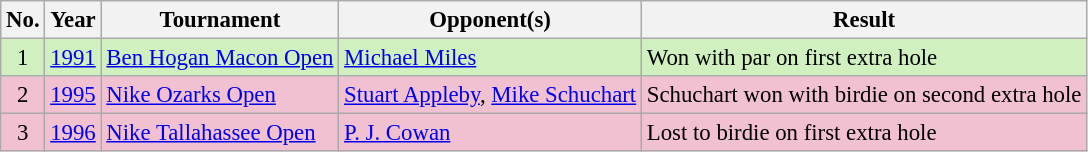<table class="wikitable" style="font-size:95%;">
<tr>
<th>No.</th>
<th>Year</th>
<th>Tournament</th>
<th>Opponent(s)</th>
<th>Result</th>
</tr>
<tr style="background:#D0F0C0;">
<td align=center>1</td>
<td><a href='#'>1991</a></td>
<td><a href='#'>Ben Hogan Macon Open</a></td>
<td> <a href='#'>Michael Miles</a></td>
<td>Won with par on first extra hole</td>
</tr>
<tr style="background:#F2C1D1;">
<td align=center>2</td>
<td><a href='#'>1995</a></td>
<td><a href='#'>Nike Ozarks Open</a></td>
<td> <a href='#'>Stuart Appleby</a>,  <a href='#'>Mike Schuchart</a></td>
<td>Schuchart won with birdie on second extra hole</td>
</tr>
<tr style="background:#F2C1D1;">
<td align=center>3</td>
<td><a href='#'>1996</a></td>
<td><a href='#'>Nike Tallahassee Open</a></td>
<td> <a href='#'>P. J. Cowan</a></td>
<td>Lost to birdie on first extra hole</td>
</tr>
</table>
